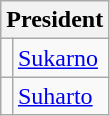<table class="wikitable">
<tr>
<th colspan=2>President</th>
</tr>
<tr>
<td align="center"></td>
<td align="left"><a href='#'>Sukarno</a><br></td>
</tr>
<tr>
<td align="center"></td>
<td align="left"><a href='#'>Suharto</a><br></td>
</tr>
</table>
